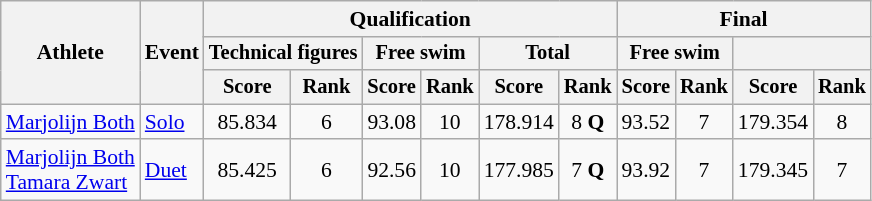<table class=wikitable style=font-size:90%;text-align:center>
<tr>
<th rowspan=3>Athlete</th>
<th rowspan=3>Event</th>
<th colspan=6>Qualification</th>
<th colspan=4>Final</th>
</tr>
<tr style=font-size:95%>
<th colspan=2>Technical figures</th>
<th colspan=2>Free swim</th>
<th colspan=2>Total</th>
<th colspan=2>Free swim</th>
<th colspan=2></th>
</tr>
<tr style=font-size:95%>
<th>Score</th>
<th>Rank</th>
<th>Score</th>
<th>Rank</th>
<th>Score</th>
<th>Rank</th>
<th>Score</th>
<th>Rank</th>
<th>Score</th>
<th>Rank</th>
</tr>
<tr>
<td align=left><a href='#'>Marjolijn Both</a></td>
<td align=left><a href='#'>Solo</a></td>
<td>85.834</td>
<td>6</td>
<td>93.08</td>
<td>10</td>
<td>178.914</td>
<td>8 <strong>Q</strong></td>
<td>93.52</td>
<td>7</td>
<td>179.354</td>
<td>8</td>
</tr>
<tr>
<td align=left><a href='#'>Marjolijn Both</a><br> <a href='#'>Tamara Zwart</a></td>
<td align=left><a href='#'>Duet</a></td>
<td>85.425</td>
<td>6</td>
<td>92.56</td>
<td>10</td>
<td>177.985</td>
<td>7 <strong>Q</strong></td>
<td>93.92</td>
<td>7</td>
<td>179.345</td>
<td>7</td>
</tr>
</table>
